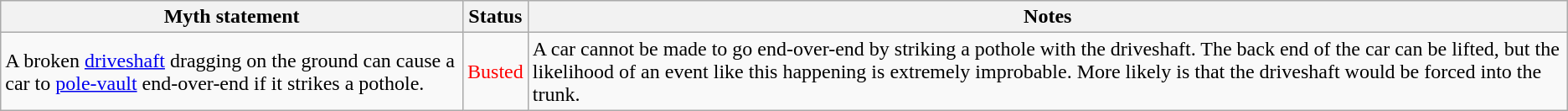<table class="wikitable plainrowheaders">
<tr>
<th>Myth statement</th>
<th>Status</th>
<th>Notes</th>
</tr>
<tr>
<td>A broken <a href='#'>driveshaft</a> dragging on the ground can cause a car to <a href='#'>pole-vault</a> end-over-end if it strikes a pothole.</td>
<td style="color:red">Busted</td>
<td>A car cannot be made to go end-over-end by striking a pothole with the driveshaft. The back end of the car can be lifted, but the likelihood of an event like this happening is extremely improbable. More likely is that the driveshaft would be forced into the trunk.</td>
</tr>
</table>
